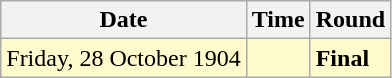<table class="wikitable">
<tr>
<th>Date</th>
<th>Time</th>
<th>Round</th>
</tr>
<tr style=background:lemonchiffon>
<td>Friday, 28 October 1904</td>
<td></td>
<td><strong>Final</strong></td>
</tr>
</table>
